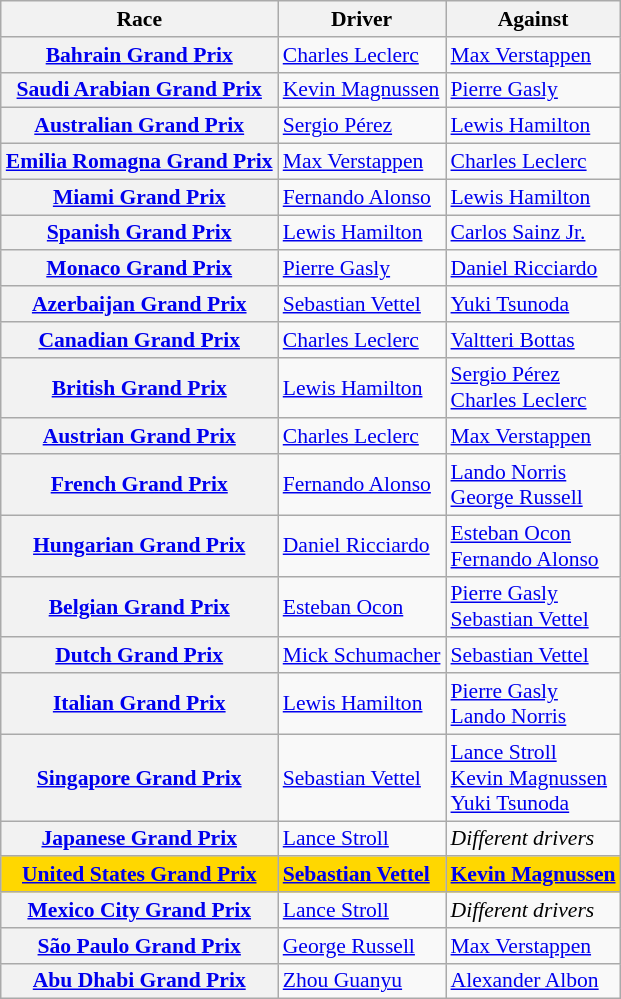<table class="wikitable sortable plainrowheaders" style="text-align:left; font-size:90%;">
<tr>
<th>Race</th>
<th>Driver</th>
<th>Against</th>
</tr>
<tr>
<th scope="row"> <a href='#'>Bahrain Grand Prix</a></th>
<td> <a href='#'>Charles Leclerc</a></td>
<td> <a href='#'>Max Verstappen</a></td>
</tr>
<tr>
<th scope="row"> <a href='#'>Saudi Arabian Grand Prix</a></th>
<td> <a href='#'>Kevin Magnussen</a></td>
<td> <a href='#'>Pierre Gasly</a></td>
</tr>
<tr>
<th scope="row"> <a href='#'>Australian Grand Prix</a></th>
<td> <a href='#'>Sergio Pérez</a></td>
<td> <a href='#'>Lewis Hamilton</a></td>
</tr>
<tr>
<th scope="row"> <a href='#'>Emilia Romagna Grand Prix</a></th>
<td> <a href='#'>Max Verstappen</a></td>
<td> <a href='#'>Charles Leclerc</a></td>
</tr>
<tr>
<th scope="row"> <a href='#'>Miami Grand Prix</a></th>
<td> <a href='#'>Fernando Alonso</a></td>
<td> <a href='#'>Lewis Hamilton</a></td>
</tr>
<tr>
<th scope="row"> <a href='#'>Spanish Grand Prix</a></th>
<td> <a href='#'>Lewis Hamilton</a></td>
<td> <a href='#'>Carlos Sainz Jr.</a></td>
</tr>
<tr>
<th scope="row"> <a href='#'>Monaco Grand Prix</a></th>
<td> <a href='#'>Pierre Gasly</a></td>
<td> <a href='#'>Daniel Ricciardo</a></td>
</tr>
<tr>
<th scope="row"> <a href='#'>Azerbaijan Grand Prix</a></th>
<td> <a href='#'>Sebastian Vettel</a></td>
<td> <a href='#'>Yuki Tsunoda</a></td>
</tr>
<tr>
<th scope="row"> <a href='#'>Canadian Grand Prix</a></th>
<td> <a href='#'>Charles Leclerc</a></td>
<td> <a href='#'>Valtteri Bottas</a></td>
</tr>
<tr>
<th scope="row"> <a href='#'>British Grand Prix</a></th>
<td> <a href='#'>Lewis Hamilton</a></td>
<td> <a href='#'>Sergio Pérez</a><br> <a href='#'>Charles Leclerc</a></td>
</tr>
<tr>
<th scope="row"> <a href='#'>Austrian Grand Prix</a></th>
<td> <a href='#'>Charles Leclerc</a></td>
<td> <a href='#'>Max Verstappen</a></td>
</tr>
<tr>
<th scope="row"> <a href='#'>French Grand Prix</a></th>
<td> <a href='#'>Fernando Alonso</a></td>
<td> <a href='#'>Lando Norris</a><br> <a href='#'>George Russell</a></td>
</tr>
<tr>
<th scope="row"> <a href='#'>Hungarian Grand Prix</a></th>
<td> <a href='#'>Daniel Ricciardo</a></td>
<td> <a href='#'>Esteban Ocon</a><br> <a href='#'>Fernando Alonso</a></td>
</tr>
<tr>
<th scope="row"> <a href='#'>Belgian Grand Prix</a></th>
<td> <a href='#'>Esteban Ocon</a></td>
<td> <a href='#'>Pierre Gasly</a><br> <a href='#'>Sebastian Vettel</a></td>
</tr>
<tr>
<th scope="row"> <a href='#'>Dutch Grand Prix</a></th>
<td> <a href='#'>Mick Schumacher</a></td>
<td> <a href='#'>Sebastian Vettel</a></td>
</tr>
<tr>
<th scope="row"> <a href='#'>Italian Grand Prix</a></th>
<td> <a href='#'>Lewis Hamilton</a></td>
<td> <a href='#'>Pierre Gasly</a><br> <a href='#'>Lando Norris</a></td>
</tr>
<tr>
<th scope="row"> <a href='#'>Singapore Grand Prix</a></th>
<td> <a href='#'>Sebastian Vettel</a></td>
<td> <a href='#'>Lance Stroll</a><br> <a href='#'>Kevin Magnussen</a><br> <a href='#'>Yuki Tsunoda</a></td>
</tr>
<tr>
<th scope="row"> <a href='#'>Japanese Grand Prix</a></th>
<td> <a href='#'>Lance Stroll</a></td>
<td><em>Different drivers</em></td>
</tr>
<tr style="font-weight:bold; background:gold;">
<th scope="row" style="text-align:center; font-weight:bold; background:gold;"> <a href='#'>United States Grand Prix</a></th>
<td> <a href='#'>Sebastian Vettel</a></td>
<td> <a href='#'>Kevin Magnussen</a></td>
</tr>
<tr>
<th scope="row"> <a href='#'>Mexico City Grand Prix</a></th>
<td> <a href='#'>Lance Stroll</a></td>
<td><em>Different drivers</em></td>
</tr>
<tr>
<th scope="row"> <a href='#'>São Paulo Grand Prix</a></th>
<td> <a href='#'>George Russell</a></td>
<td> <a href='#'>Max Verstappen</a></td>
</tr>
<tr>
<th scope="row"> <a href='#'>Abu Dhabi Grand Prix</a></th>
<td> <a href='#'>Zhou Guanyu</a></td>
<td> <a href='#'>Alexander Albon</a></td>
</tr>
</table>
